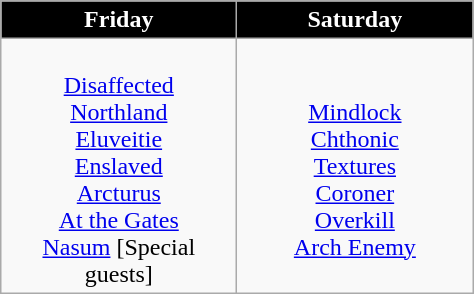<table class="wikitable">
<tr>
<th width=150px style="background:black; color:white">Friday</th>
<th width=150px style="background:black; color:white">Saturday</th>
</tr>
<tr>
<td style="text-align: center;"><br><a href='#'>Disaffected</a><br>
<a href='#'>Northland</a><br>
<a href='#'>Eluveitie</a><br>
<a href='#'>Enslaved</a><br>
<a href='#'>Arcturus</a><br>
<a href='#'>At the Gates</a><br>
<a href='#'>Nasum</a> [Special guests]</td>
<td style="text-align: center;"><br><a href='#'>Mindlock</a><br>
<a href='#'>Chthonic</a><br>
<a href='#'>Textures</a><br>
<a href='#'>Coroner</a><br>
<a href='#'>Overkill</a><br>
<a href='#'>Arch Enemy</a></td>
</tr>
</table>
